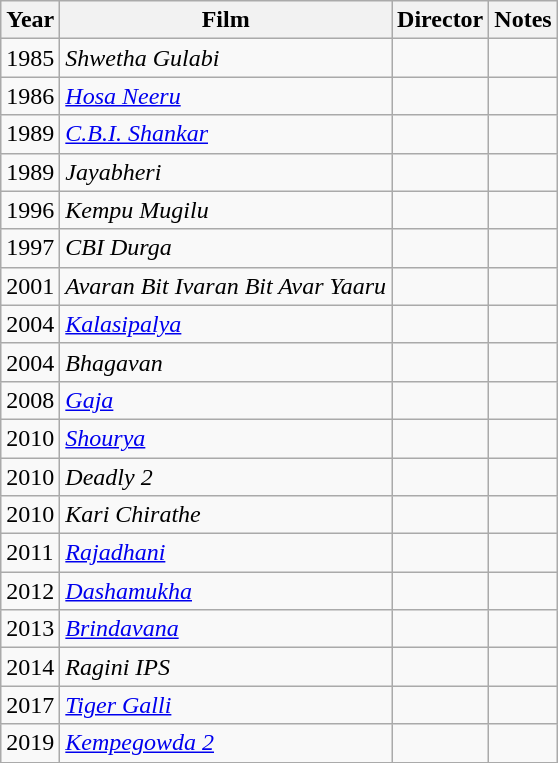<table class="wikitable">
<tr>
<th>Year</th>
<th>Film</th>
<th>Director</th>
<th>Notes</th>
</tr>
<tr>
<td>1985</td>
<td><em>Shwetha Gulabi</em></td>
<td></td>
<td></td>
</tr>
<tr>
<td>1986</td>
<td><em><a href='#'>Hosa Neeru</a></em></td>
<td></td>
<td></td>
</tr>
<tr>
<td>1989</td>
<td><em><a href='#'>C.B.I. Shankar</a></em></td>
<td></td>
<td></td>
</tr>
<tr>
<td>1989</td>
<td><em>Jayabheri</em></td>
<td></td>
<td></td>
</tr>
<tr>
<td>1996</td>
<td><em>Kempu Mugilu</em></td>
<td></td>
<td></td>
</tr>
<tr>
<td>1997</td>
<td><em>CBI Durga</em></td>
<td></td>
<td></td>
</tr>
<tr>
<td>2001</td>
<td><em>Avaran Bit Ivaran Bit Avar Yaaru</em></td>
<td></td>
<td></td>
</tr>
<tr>
<td>2004</td>
<td><em><a href='#'>Kalasipalya</a></em></td>
<td></td>
<td></td>
</tr>
<tr>
<td>2004</td>
<td><em>Bhagavan</em></td>
<td></td>
<td></td>
</tr>
<tr>
<td>2008</td>
<td><em><a href='#'>Gaja</a></em></td>
<td></td>
<td></td>
</tr>
<tr>
<td>2010</td>
<td><em><a href='#'>Shourya</a></em></td>
<td></td>
<td></td>
</tr>
<tr>
<td>2010</td>
<td><em>Deadly 2</em></td>
<td></td>
<td></td>
</tr>
<tr>
<td>2010</td>
<td><em>Kari Chirathe</em></td>
<td></td>
<td></td>
</tr>
<tr>
<td>2011</td>
<td><em><a href='#'>Rajadhani</a></em></td>
<td></td>
<td></td>
</tr>
<tr>
<td>2012</td>
<td><em><a href='#'>Dashamukha</a></em></td>
<td></td>
<td></td>
</tr>
<tr>
<td>2013</td>
<td><em><a href='#'>Brindavana</a></em></td>
<td></td>
<td></td>
</tr>
<tr>
<td>2014</td>
<td><em>Ragini IPS</em></td>
<td></td>
<td></td>
</tr>
<tr>
<td>2017</td>
<td><em><a href='#'>Tiger Galli</a></em></td>
<td></td>
<td></td>
</tr>
<tr>
<td>2019</td>
<td><em><a href='#'>Kempegowda 2</a></em></td>
<td></td>
<td></td>
</tr>
<tr>
</tr>
</table>
